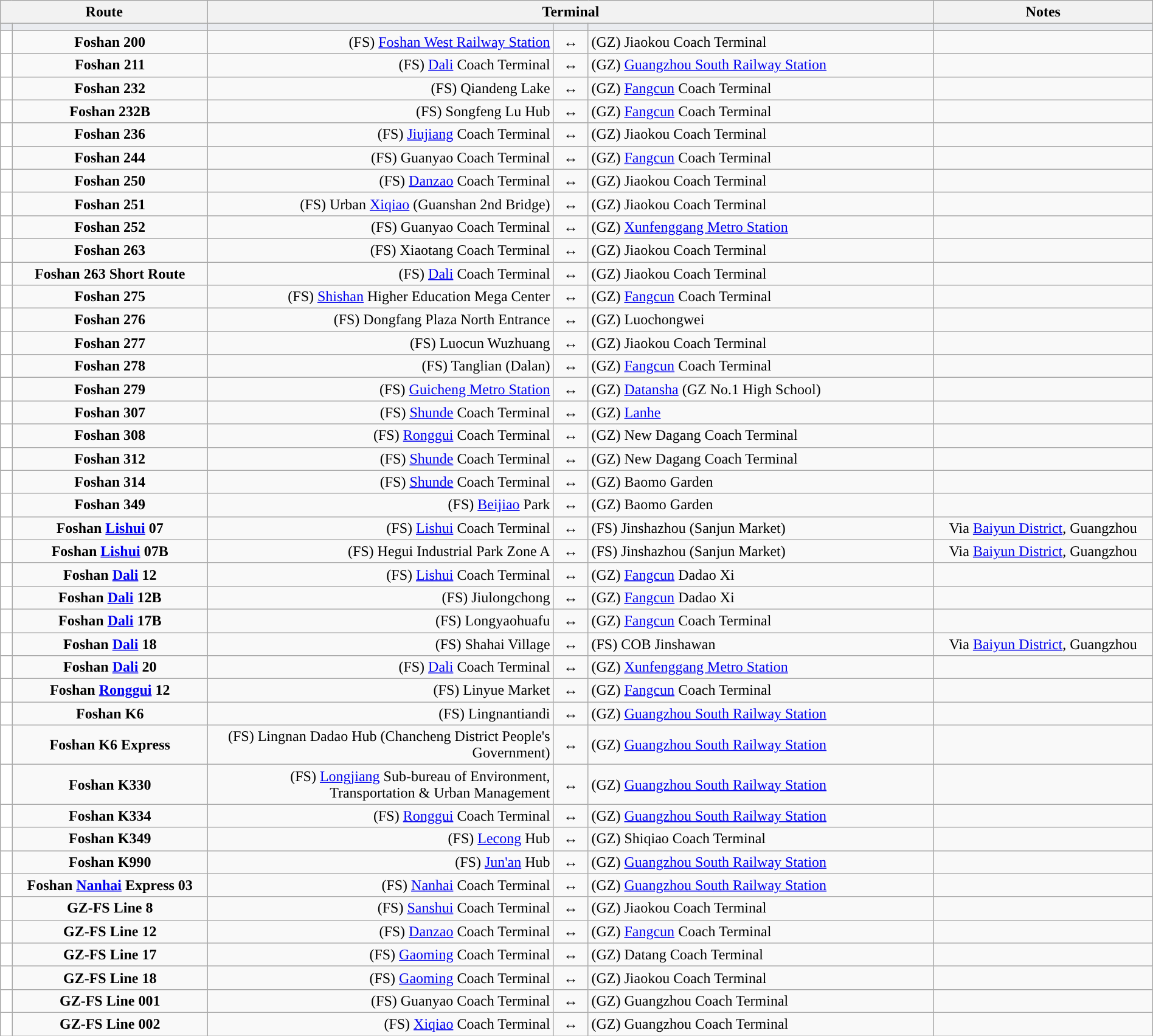<table class="wikitable sortable" style="width:100%; text-align:center;">
<tr>
<th colspan="2" width="18%">Route</th>
<th colspan="3">Terminal</th>
<th width="19%">Notes</th>
</tr>
<tr style="background:#EAECF0" height=0>
<td width="1%"></td>
<td></td>
<td width="30%"></td>
<td></td>
<td width="30%"></td>
<td></td>
</tr>
<tr>
<td style="background:white"></td>
<td><strong>Foshan 200</strong></td>
<td align=right>(FS) <a href='#'>Foshan West Railway Station</a></td>
<td>↔</td>
<td align=left>(GZ) Jiaokou Coach Terminal</td>
<td></td>
</tr>
<tr>
<td style="background:white"></td>
<td><strong>Foshan 211</strong></td>
<td align=right>(FS) <a href='#'>Dali</a> Coach Terminal</td>
<td>↔</td>
<td align=left>(GZ) <a href='#'>Guangzhou South Railway Station</a></td>
<td></td>
</tr>
<tr>
<td style="background:white"></td>
<td><strong>Foshan 232</strong></td>
<td align=right>(FS) Qiandeng Lake</td>
<td>↔</td>
<td align=left>(GZ) <a href='#'>Fangcun</a> Coach Terminal</td>
<td></td>
</tr>
<tr>
<td style="background:white"></td>
<td><strong>Foshan 232B</strong></td>
<td align=right>(FS) Songfeng Lu Hub</td>
<td>↔</td>
<td align=left>(GZ) <a href='#'>Fangcun</a> Coach Terminal</td>
<td></td>
</tr>
<tr>
<td style="background:white"></td>
<td><strong>Foshan 236</strong></td>
<td align=right>(FS) <a href='#'>Jiujiang</a> Coach Terminal</td>
<td>↔</td>
<td align=left>(GZ) Jiaokou Coach Terminal</td>
<td></td>
</tr>
<tr>
<td style="background:white"></td>
<td><strong>Foshan 244</strong></td>
<td align=right>(FS) Guanyao Coach Terminal</td>
<td>↔</td>
<td align=left>(GZ) <a href='#'>Fangcun</a> Coach Terminal</td>
<td></td>
</tr>
<tr>
<td style="background:white"></td>
<td><strong>Foshan 250</strong></td>
<td align=right>(FS) <a href='#'>Danzao</a> Coach Terminal</td>
<td>↔</td>
<td align=left>(GZ) Jiaokou Coach Terminal</td>
<td></td>
</tr>
<tr>
<td style="background:white"></td>
<td><strong>Foshan 251</strong></td>
<td align=right>(FS) Urban <a href='#'>Xiqiao</a> (Guanshan 2nd Bridge)</td>
<td>↔</td>
<td align=left>(GZ) Jiaokou Coach Terminal</td>
<td></td>
</tr>
<tr>
<td style="background:white"></td>
<td><strong>Foshan 252</strong></td>
<td align=right>(FS) Guanyao Coach Terminal</td>
<td>↔</td>
<td align=left>(GZ) <a href='#'>Xunfenggang Metro Station</a></td>
<td></td>
</tr>
<tr>
<td style="background:white"></td>
<td><strong>Foshan 263</strong></td>
<td align=right>(FS) Xiaotang Coach Terminal</td>
<td>↔</td>
<td align=left>(GZ) Jiaokou Coach Terminal</td>
<td></td>
</tr>
<tr>
<td style="background:white"></td>
<td><strong>Foshan 263 Short Route</strong></td>
<td align=right>(FS) <a href='#'>Dali</a> Coach Terminal</td>
<td>↔</td>
<td align=left>(GZ) Jiaokou Coach Terminal</td>
<td></td>
</tr>
<tr>
<td style="background:white"></td>
<td><strong>Foshan 275</strong></td>
<td align=right>(FS) <a href='#'>Shishan</a> Higher Education Mega Center</td>
<td>↔</td>
<td align=left>(GZ) <a href='#'>Fangcun</a> Coach Terminal</td>
<td></td>
</tr>
<tr>
<td style="background:white"></td>
<td><strong>Foshan 276</strong></td>
<td align=right>(FS) Dongfang Plaza North Entrance</td>
<td>↔</td>
<td align=left>(GZ) Luochongwei</td>
<td></td>
</tr>
<tr>
<td style="background:white"></td>
<td><strong>Foshan 277</strong></td>
<td align=right>(FS) Luocun Wuzhuang</td>
<td>↔</td>
<td align=left>(GZ) Jiaokou Coach Terminal</td>
<td></td>
</tr>
<tr>
<td style="background:white"></td>
<td><strong>Foshan 278</strong></td>
<td align=right>(FS) Tanglian (Dalan)</td>
<td>↔</td>
<td align=left>(GZ) <a href='#'>Fangcun</a> Coach Terminal</td>
<td></td>
</tr>
<tr>
<td style="background:white"></td>
<td><strong>Foshan 279</strong></td>
<td align=right>(FS) <a href='#'>Guicheng Metro Station</a></td>
<td>↔</td>
<td align=left>(GZ) <a href='#'>Datansha</a> (GZ No.1 High School)</td>
<td></td>
</tr>
<tr>
<td style="background:white"></td>
<td><strong>Foshan 307</strong></td>
<td align=right>(FS) <a href='#'>Shunde</a> Coach Terminal</td>
<td>↔</td>
<td align=left>(GZ) <a href='#'>Lanhe</a></td>
<td></td>
</tr>
<tr>
<td style="background:white"></td>
<td><strong>Foshan 308</strong></td>
<td align=right>(FS) <a href='#'>Ronggui</a> Coach Terminal</td>
<td>↔</td>
<td align=left>(GZ) New Dagang Coach Terminal</td>
<td></td>
</tr>
<tr>
<td style="background:white"></td>
<td><strong>Foshan 312</strong></td>
<td align=right>(FS) <a href='#'>Shunde</a> Coach Terminal</td>
<td>↔</td>
<td align=left>(GZ) New Dagang Coach Terminal</td>
<td></td>
</tr>
<tr>
<td style="background:white"></td>
<td><strong>Foshan 314</strong></td>
<td align=right>(FS) <a href='#'>Shunde</a> Coach Terminal</td>
<td>↔</td>
<td align=left>(GZ) Baomo Garden</td>
<td></td>
</tr>
<tr>
<td style="background:white"></td>
<td><strong>Foshan 349</strong></td>
<td align=right>(FS) <a href='#'>Beijiao</a> Park</td>
<td>↔</td>
<td align=left>(GZ) Baomo Garden</td>
<td></td>
</tr>
<tr>
<td style="background:white"></td>
<td><strong>Foshan <a href='#'>Lishui</a> 07</strong></td>
<td align=right>(FS) <a href='#'>Lishui</a> Coach Terminal</td>
<td>↔</td>
<td align=left>(FS) Jinshazhou (Sanjun Market)</td>
<td>Via <a href='#'>Baiyun District</a>, Guangzhou</td>
</tr>
<tr>
<td style="background:white"></td>
<td><strong>Foshan <a href='#'>Lishui</a> 07B</strong></td>
<td align=right>(FS) Hegui Industrial Park Zone A</td>
<td>↔</td>
<td align=left>(FS) Jinshazhou (Sanjun Market)</td>
<td>Via <a href='#'>Baiyun District</a>, Guangzhou</td>
</tr>
<tr>
<td style="background:white"></td>
<td><strong>Foshan <a href='#'>Dali</a> 12</strong></td>
<td align=right>(FS) <a href='#'>Lishui</a> Coach Terminal</td>
<td>↔</td>
<td align=left>(GZ) <a href='#'>Fangcun</a> Dadao Xi</td>
<td></td>
</tr>
<tr>
<td style="background:white"></td>
<td><strong>Foshan <a href='#'>Dali</a> 12B</strong></td>
<td align=right>(FS) Jiulongchong</td>
<td>↔</td>
<td align=left>(GZ) <a href='#'>Fangcun</a> Dadao Xi</td>
<td></td>
</tr>
<tr>
<td style="background:white"></td>
<td><strong>Foshan <a href='#'>Dali</a> 17B</strong></td>
<td align=right>(FS) Longyaohuafu</td>
<td>↔</td>
<td align=left>(GZ) <a href='#'>Fangcun</a> Coach Terminal</td>
<td></td>
</tr>
<tr>
<td style="background:white"></td>
<td><strong>Foshan <a href='#'>Dali</a> 18</strong></td>
<td align=right>(FS) Shahai Village</td>
<td>↔</td>
<td align=left>(FS) COB Jinshawan</td>
<td>Via <a href='#'>Baiyun District</a>, Guangzhou</td>
</tr>
<tr>
<td style="background:white"></td>
<td><strong>Foshan <a href='#'>Dali</a> 20</strong></td>
<td align=right>(FS) <a href='#'>Dali</a> Coach Terminal</td>
<td>↔</td>
<td align=left>(GZ) <a href='#'>Xunfenggang Metro Station</a></td>
<td></td>
</tr>
<tr>
<td style="background:white"></td>
<td><strong>Foshan <a href='#'>Ronggui</a> 12</strong></td>
<td align=right>(FS) Linyue Market</td>
<td>↔</td>
<td align=left>(GZ) <a href='#'>Fangcun</a> Coach Terminal</td>
<td></td>
</tr>
<tr>
<td style="background:white"></td>
<td><strong>Foshan K6</strong></td>
<td align=right>(FS) Lingnantiandi</td>
<td>↔</td>
<td align=left>(GZ) <a href='#'>Guangzhou South Railway Station</a></td>
<td></td>
</tr>
<tr>
<td style="background:white"></td>
<td><strong>Foshan K6 Express</strong></td>
<td align=right>(FS) Lingnan Dadao Hub (Chancheng District People's Government)</td>
<td>↔</td>
<td align=left>(GZ) <a href='#'>Guangzhou South Railway Station</a></td>
<td></td>
</tr>
<tr>
<td style="background:white"></td>
<td><strong>Foshan K330</strong></td>
<td align=right>(FS) <a href='#'>Longjiang</a> Sub-bureau of Environment, Transportation & Urban Management</td>
<td>↔</td>
<td align=left>(GZ) <a href='#'>Guangzhou South Railway Station</a></td>
<td></td>
</tr>
<tr>
<td style="background:white"></td>
<td><strong>Foshan K334</strong></td>
<td align=right>(FS) <a href='#'>Ronggui</a> Coach Terminal</td>
<td>↔</td>
<td align=left>(GZ) <a href='#'>Guangzhou South Railway Station</a></td>
<td></td>
</tr>
<tr>
<td style="background:white"></td>
<td><strong>Foshan K349</strong></td>
<td align=right>(FS) <a href='#'>Lecong</a> Hub</td>
<td>↔</td>
<td align=left>(GZ) Shiqiao Coach Terminal</td>
<td></td>
</tr>
<tr>
<td style="background:white"></td>
<td><strong>Foshan K990</strong></td>
<td align=right>(FS) <a href='#'>Jun'an</a> Hub</td>
<td>↔</td>
<td align=left>(GZ) <a href='#'>Guangzhou South Railway Station</a></td>
<td></td>
</tr>
<tr>
<td style="background:white"></td>
<td><strong>Foshan <a href='#'>Nanhai</a> Express 03</strong></td>
<td align=right>(FS) <a href='#'>Nanhai</a> Coach Terminal</td>
<td>↔</td>
<td align=left>(GZ) <a href='#'>Guangzhou South Railway Station</a></td>
<td></td>
</tr>
<tr>
<td style="background:white"></td>
<td><strong>GZ-FS Line 8</strong></td>
<td align=right>(FS) <a href='#'>Sanshui</a> Coach Terminal</td>
<td>↔</td>
<td align=left>(GZ) Jiaokou Coach Terminal</td>
<td></td>
</tr>
<tr>
<td style="background:white"></td>
<td><strong>GZ-FS Line 12</strong></td>
<td align=right>(FS) <a href='#'>Danzao</a> Coach Terminal</td>
<td>↔</td>
<td align=left>(GZ) <a href='#'>Fangcun</a> Coach Terminal</td>
<td></td>
</tr>
<tr>
<td style="background:white"></td>
<td><strong>GZ-FS Line 17</strong></td>
<td align=right>(FS) <a href='#'>Gaoming</a> Coach Terminal</td>
<td>↔</td>
<td align=left>(GZ) Datang Coach Terminal</td>
<td></td>
</tr>
<tr>
<td style="background:white"></td>
<td><strong>GZ-FS Line 18</strong></td>
<td align=right>(FS) <a href='#'>Gaoming</a> Coach Terminal</td>
<td>↔</td>
<td align=left>(GZ) Jiaokou Coach Terminal</td>
<td></td>
</tr>
<tr>
<td style="background:white"></td>
<td><strong>GZ-FS Line 001</strong></td>
<td align=right>(FS) Guanyao Coach Terminal</td>
<td>↔</td>
<td align=left>(GZ) Guangzhou Coach Terminal</td>
<td></td>
</tr>
<tr>
<td style="background:white"></td>
<td><strong>GZ-FS Line 002</strong></td>
<td align=right>(FS) <a href='#'>Xiqiao</a> Coach Terminal</td>
<td>↔</td>
<td align=left>(GZ) Guangzhou Coach Terminal</td>
<td></td>
</tr>
</table>
